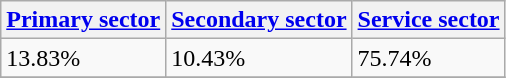<table class="wikitable" border="1">
<tr>
<th><a href='#'>Primary sector</a></th>
<th><a href='#'>Secondary sector</a></th>
<th><a href='#'>Service sector</a></th>
</tr>
<tr>
<td>13.83%</td>
<td>10.43%</td>
<td>75.74%</td>
</tr>
<tr>
</tr>
</table>
